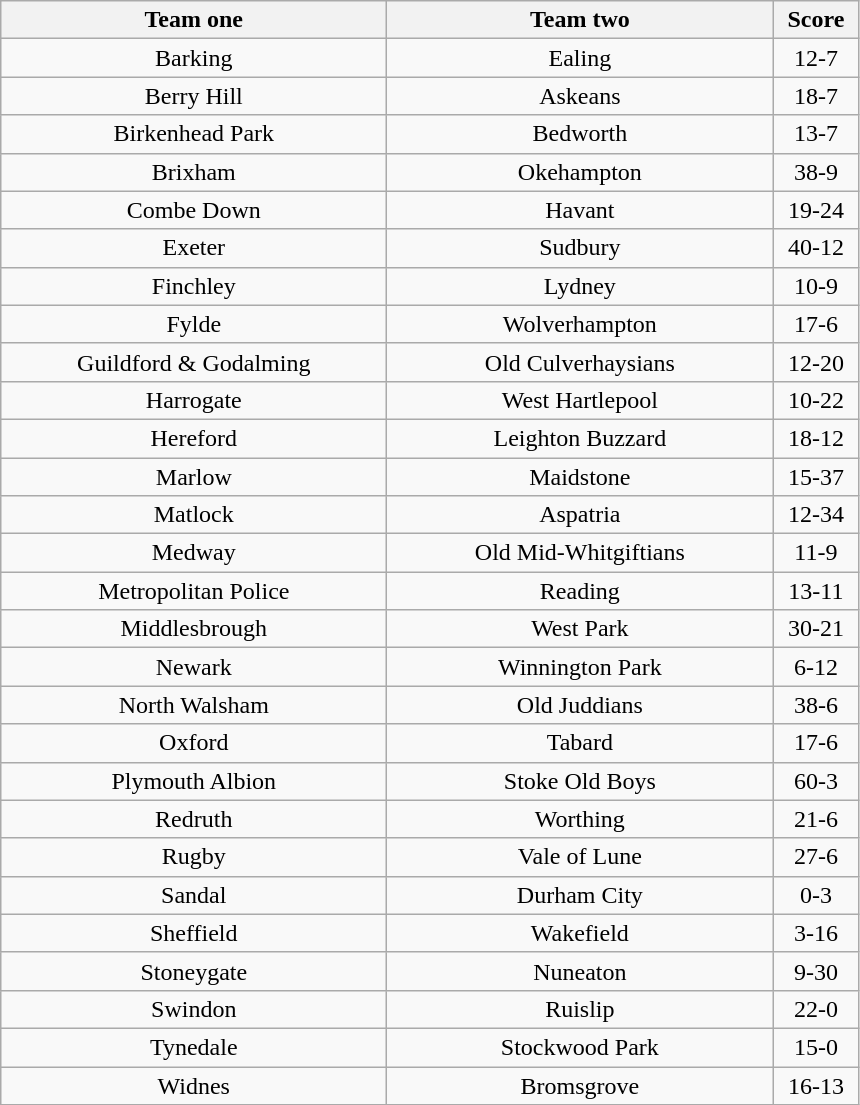<table class="wikitable" style="text-align: center">
<tr>
<th width=250>Team one</th>
<th width=250>Team two</th>
<th width=50>Score</th>
</tr>
<tr>
<td>Barking</td>
<td>Ealing</td>
<td>12-7</td>
</tr>
<tr>
<td>Berry Hill</td>
<td>Askeans</td>
<td>18-7</td>
</tr>
<tr>
<td>Birkenhead Park</td>
<td>Bedworth</td>
<td>13-7</td>
</tr>
<tr>
<td>Brixham</td>
<td>Okehampton</td>
<td>38-9</td>
</tr>
<tr>
<td>Combe Down</td>
<td>Havant</td>
<td>19-24</td>
</tr>
<tr>
<td>Exeter</td>
<td>Sudbury</td>
<td>40-12</td>
</tr>
<tr>
<td>Finchley</td>
<td>Lydney</td>
<td>10-9</td>
</tr>
<tr>
<td>Fylde</td>
<td>Wolverhampton</td>
<td>17-6</td>
</tr>
<tr>
<td>Guildford & Godalming</td>
<td>Old Culverhaysians</td>
<td>12-20</td>
</tr>
<tr>
<td>Harrogate</td>
<td>West Hartlepool</td>
<td>10-22</td>
</tr>
<tr>
<td>Hereford</td>
<td>Leighton Buzzard</td>
<td>18-12</td>
</tr>
<tr>
<td>Marlow</td>
<td>Maidstone</td>
<td>15-37</td>
</tr>
<tr>
<td>Matlock</td>
<td>Aspatria</td>
<td>12-34</td>
</tr>
<tr>
<td>Medway</td>
<td>Old Mid-Whitgiftians</td>
<td>11-9</td>
</tr>
<tr>
<td>Metropolitan Police</td>
<td>Reading</td>
<td>13-11</td>
</tr>
<tr>
<td>Middlesbrough</td>
<td>West Park</td>
<td>30-21</td>
</tr>
<tr>
<td>Newark</td>
<td>Winnington Park</td>
<td>6-12</td>
</tr>
<tr>
<td>North Walsham</td>
<td>Old Juddians</td>
<td>38-6</td>
</tr>
<tr>
<td>Oxford</td>
<td>Tabard</td>
<td>17-6</td>
</tr>
<tr>
<td>Plymouth Albion</td>
<td>Stoke Old Boys</td>
<td>60-3</td>
</tr>
<tr>
<td>Redruth</td>
<td>Worthing</td>
<td>21-6</td>
</tr>
<tr>
<td>Rugby</td>
<td>Vale of Lune</td>
<td>27-6</td>
</tr>
<tr>
<td>Sandal</td>
<td>Durham City</td>
<td>0-3</td>
</tr>
<tr>
<td>Sheffield</td>
<td>Wakefield</td>
<td>3-16</td>
</tr>
<tr>
<td>Stoneygate</td>
<td>Nuneaton</td>
<td>9-30</td>
</tr>
<tr>
<td>Swindon</td>
<td>Ruislip</td>
<td>22-0</td>
</tr>
<tr>
<td>Tynedale</td>
<td>Stockwood Park</td>
<td>15-0</td>
</tr>
<tr>
<td>Widnes</td>
<td>Bromsgrove</td>
<td>16-13</td>
</tr>
</table>
